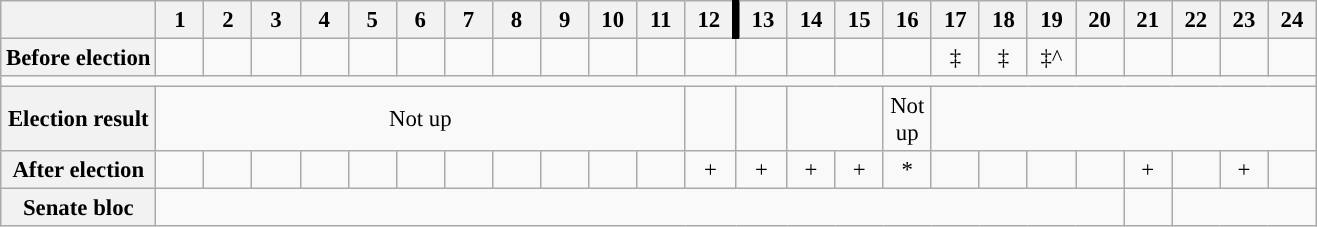<table class="wikitable" style="text-align:center; font-size:95%">
<tr>
<th></th>
<th width="25px">1</th>
<th width="25px">2</th>
<th width="25px">3</th>
<th width="25px">4</th>
<th width="25px">5</th>
<th width="25px">6</th>
<th width="25px">7</th>
<th width="25px">8</th>
<th width="25px">9</th>
<th width="25px">10</th>
<th width="25px">11</th>
<th width="25px">12</th>
<th width="25px" style="border-left:5px solid black;">13</th>
<th width="25px">14</th>
<th width="25px">15</th>
<th width="25px">16</th>
<th width="25px">17</th>
<th width="25px">18</th>
<th width="25px">19</th>
<th width="25px">20</th>
<th width="25px">21</th>
<th width="25px">22</th>
<th width="25px">23</th>
<th width="25px">24</th>
</tr>
<tr>
<th>Before election</th>
<td></td>
<td></td>
<td></td>
<td></td>
<td></td>
<td></td>
<td></td>
<td></td>
<td></td>
<td></td>
<td></td>
<td></td>
<td></td>
<td></td>
<td></td>
<td></td>
<td>‡</td>
<td>‡</td>
<td>‡^</td>
<td></td>
<td></td>
<td></td>
<td></td>
<td></td>
</tr>
<tr>
<td colspan="25"></td>
</tr>
<tr>
<th>Election result</th>
<td colspan="11">Not up</td>
<td><strong><a href='#'></a></strong></td>
<td><strong><a href='#'></a></strong></td>
<td colspan="2"><strong><a href='#'></a></strong></td>
<td>Not up</td>
</tr>
<tr>
<th>After election</th>
<td></td>
<td></td>
<td></td>
<td></td>
<td></td>
<td></td>
<td></td>
<td></td>
<td></td>
<td></td>
<td></td>
<td>+</td>
<td>+</td>
<td>+</td>
<td>+</td>
<td>*</td>
<td></td>
<td></td>
<td></td>
<td></td>
<td>+</td>
<td></td>
<td>+</td>
<td></td>
</tr>
<tr>
<th>Senate bloc</th>
<td colspan=20></td>
<td></td>
<td colspan=3></td>
</tr>
</table>
